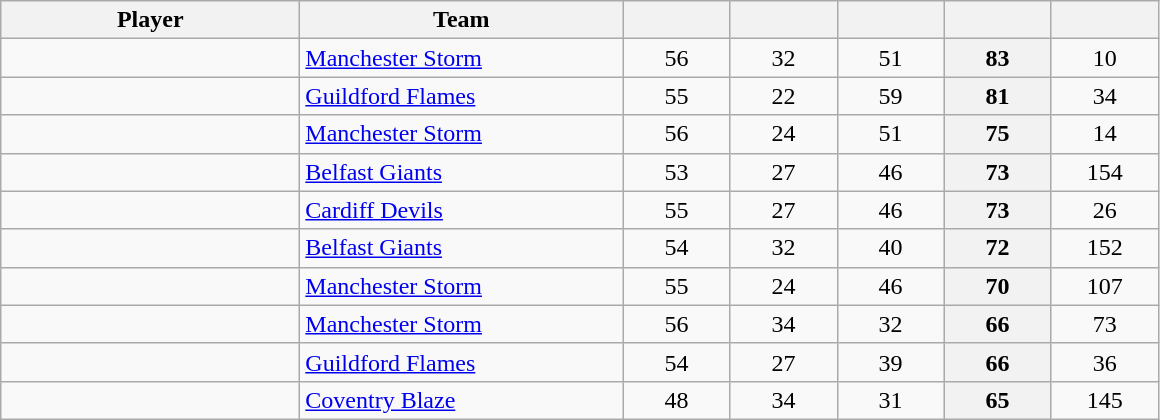<table class="wikitable sortable" style="text-align: center">
<tr>
<th style="width: 12em;">Player</th>
<th style="width: 13em;">Team</th>
<th style="width: 4em;"></th>
<th style="width: 4em;"></th>
<th style="width: 4em;"></th>
<th style="width: 4em;"></th>
<th style="width: 4em;"></th>
</tr>
<tr>
<td style="text-align:left;"></td>
<td style="text-align:left;"><a href='#'>Manchester Storm</a></td>
<td>56</td>
<td>32</td>
<td>51</td>
<th>83</th>
<td>10</td>
</tr>
<tr>
<td style="text-align:left;"></td>
<td style="text-align:left;"><a href='#'>Guildford Flames</a></td>
<td>55</td>
<td>22</td>
<td>59</td>
<th>81</th>
<td>34</td>
</tr>
<tr>
<td style="text-align:left;"></td>
<td style="text-align:left;"><a href='#'>Manchester Storm</a></td>
<td>56</td>
<td>24</td>
<td>51</td>
<th>75</th>
<td>14</td>
</tr>
<tr>
<td style="text-align:left;"></td>
<td style="text-align:left;"><a href='#'>Belfast Giants</a></td>
<td>53</td>
<td>27</td>
<td>46</td>
<th>73</th>
<td>154</td>
</tr>
<tr>
<td style="text-align:left;"></td>
<td style="text-align:left;"><a href='#'>Cardiff Devils</a></td>
<td>55</td>
<td>27</td>
<td>46</td>
<th>73</th>
<td>26</td>
</tr>
<tr>
<td style="text-align:left;"></td>
<td style="text-align:left;"><a href='#'>Belfast Giants</a></td>
<td>54</td>
<td>32</td>
<td>40</td>
<th>72</th>
<td>152</td>
</tr>
<tr>
<td style="text-align:left;"></td>
<td style="text-align:left;"><a href='#'>Manchester Storm</a></td>
<td>55</td>
<td>24</td>
<td>46</td>
<th>70</th>
<td>107</td>
</tr>
<tr>
<td style="text-align:left;"></td>
<td style="text-align:left;"><a href='#'>Manchester Storm</a></td>
<td>56</td>
<td>34</td>
<td>32</td>
<th>66</th>
<td>73</td>
</tr>
<tr>
<td style="text-align:left;"></td>
<td style="text-align:left;"><a href='#'>Guildford Flames</a></td>
<td>54</td>
<td>27</td>
<td>39</td>
<th>66</th>
<td>36</td>
</tr>
<tr>
<td style="text-align:left;"></td>
<td style="text-align:left;"><a href='#'>Coventry Blaze</a></td>
<td>48</td>
<td>34</td>
<td>31</td>
<th>65</th>
<td>145</td>
</tr>
</table>
